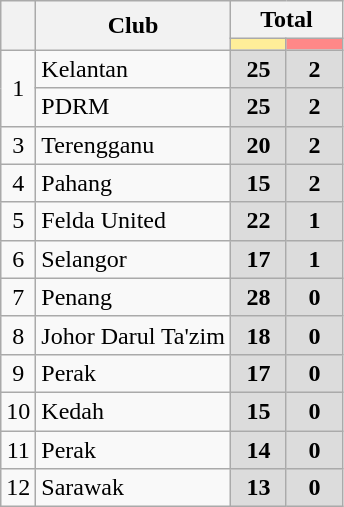<table class="wikitable" style="text-align:center;">
<tr style="text-align:center;">
<th style="width:10px;" rowspan="2"></th>
<th rowspan="2">Club</th>
<th colspan="3">Total</th>
</tr>
<tr>
<th style="width:30px; background:#fe9;"></th>
<th style="width:30px; background:#ff8888;"></th>
</tr>
<tr>
<td rowspan="2">1</td>
<td align=left>Kelantan</td>
<td style="background:#DCDCDC"><strong>25</strong> </td>
<td style="background:#DCDCDC"><strong>2</strong> </td>
</tr>
<tr>
<td align=left>PDRM</td>
<td style="background:#DCDCDC"><strong>25</strong> </td>
<td style="background:#DCDCDC"><strong>2</strong> </td>
</tr>
<tr>
<td>3</td>
<td align=left>Terengganu</td>
<td style="background:#DCDCDC"><strong>20</strong> </td>
<td style="background:#DCDCDC"><strong>2</strong> </td>
</tr>
<tr>
<td>4</td>
<td align=left>Pahang</td>
<td style="background:#DCDCDC"><strong>15</strong> </td>
<td style="background:#DCDCDC"><strong>2</strong> </td>
</tr>
<tr>
<td>5</td>
<td align=left>Felda United</td>
<td style="background:#DCDCDC"><strong>22</strong> </td>
<td style="background:#DCDCDC"><strong>1</strong> </td>
</tr>
<tr>
<td>6</td>
<td align=left>Selangor</td>
<td style="background:#DCDCDC"><strong>17</strong> </td>
<td style="background:#DCDCDC"><strong>1</strong> </td>
</tr>
<tr>
<td>7</td>
<td align=left>Penang</td>
<td style="background:#DCDCDC"><strong>28</strong> </td>
<td style="background:#DCDCDC"><strong>0</strong> </td>
</tr>
<tr>
<td>8</td>
<td align=left>Johor Darul Ta'zim</td>
<td style="background:#DCDCDC"><strong>18</strong> </td>
<td style="background:#DCDCDC"><strong>0</strong> </td>
</tr>
<tr>
<td>9</td>
<td align=left>Perak</td>
<td style="background:#DCDCDC"><strong>17</strong> </td>
<td style="background:#DCDCDC"><strong>0</strong> </td>
</tr>
<tr>
<td>10</td>
<td align=left>Kedah</td>
<td style="background:#DCDCDC"><strong>15</strong> </td>
<td style="background:#DCDCDC"><strong>0</strong> </td>
</tr>
<tr>
<td>11</td>
<td align=left>Perak</td>
<td style="background:#DCDCDC"><strong>14</strong> </td>
<td style="background:#DCDCDC"><strong>0</strong> </td>
</tr>
<tr>
<td>12</td>
<td align=left>Sarawak</td>
<td style="background:#DCDCDC"><strong>13</strong> </td>
<td style="background:#DCDCDC"><strong>0</strong> </td>
</tr>
</table>
